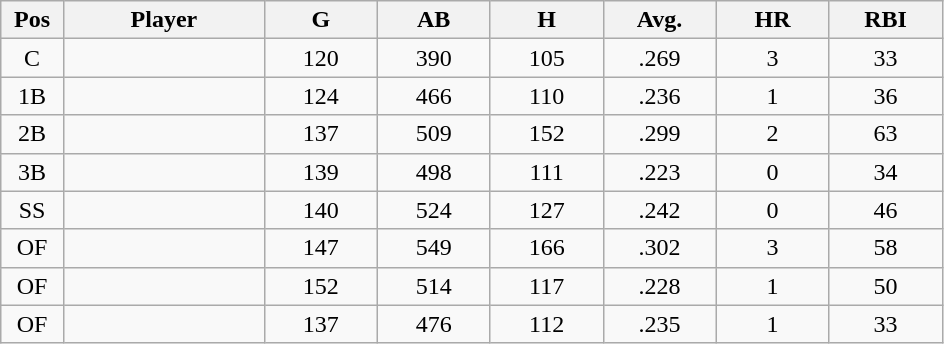<table class="wikitable sortable">
<tr>
<th bgcolor="#DDDDFF" width="5%">Pos</th>
<th bgcolor="#DDDDFF" width="16%">Player</th>
<th bgcolor="#DDDDFF" width="9%">G</th>
<th bgcolor="#DDDDFF" width="9%">AB</th>
<th bgcolor="#DDDDFF" width="9%">H</th>
<th bgcolor="#DDDDFF" width="9%">Avg.</th>
<th bgcolor="#DDDDFF" width="9%">HR</th>
<th bgcolor="#DDDDFF" width="9%">RBI</th>
</tr>
<tr align="center">
<td>C</td>
<td></td>
<td>120</td>
<td>390</td>
<td>105</td>
<td>.269</td>
<td>3</td>
<td>33</td>
</tr>
<tr align="center">
<td>1B</td>
<td></td>
<td>124</td>
<td>466</td>
<td>110</td>
<td>.236</td>
<td>1</td>
<td>36</td>
</tr>
<tr align="center">
<td>2B</td>
<td></td>
<td>137</td>
<td>509</td>
<td>152</td>
<td>.299</td>
<td>2</td>
<td>63</td>
</tr>
<tr align="center">
<td>3B</td>
<td></td>
<td>139</td>
<td>498</td>
<td>111</td>
<td>.223</td>
<td>0</td>
<td>34</td>
</tr>
<tr align="center">
<td>SS</td>
<td></td>
<td>140</td>
<td>524</td>
<td>127</td>
<td>.242</td>
<td>0</td>
<td>46</td>
</tr>
<tr align="center">
<td>OF</td>
<td></td>
<td>147</td>
<td>549</td>
<td>166</td>
<td>.302</td>
<td>3</td>
<td>58</td>
</tr>
<tr align="center">
<td>OF</td>
<td></td>
<td>152</td>
<td>514</td>
<td>117</td>
<td>.228</td>
<td>1</td>
<td>50</td>
</tr>
<tr align="center">
<td>OF</td>
<td></td>
<td>137</td>
<td>476</td>
<td>112</td>
<td>.235</td>
<td>1</td>
<td>33</td>
</tr>
</table>
